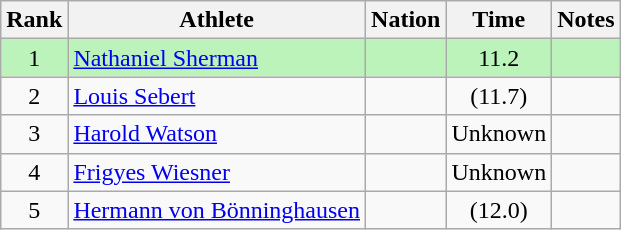<table class="wikitable sortable" style="text-align:center">
<tr>
<th>Rank</th>
<th>Athlete</th>
<th>Nation</th>
<th>Time</th>
<th>Notes</th>
</tr>
<tr style="background:#bbf3bb;">
<td>1</td>
<td align=left><a href='#'>Nathaniel Sherman</a></td>
<td align=left></td>
<td>11.2</td>
<td></td>
</tr>
<tr>
<td>2</td>
<td align=left><a href='#'>Louis Sebert</a></td>
<td align=left></td>
<td>(11.7)</td>
<td></td>
</tr>
<tr>
<td>3</td>
<td align=left><a href='#'>Harold Watson</a></td>
<td align=left></td>
<td>Unknown</td>
<td></td>
</tr>
<tr>
<td>4</td>
<td align=left><a href='#'>Frigyes Wiesner</a></td>
<td align=left></td>
<td>Unknown</td>
<td></td>
</tr>
<tr>
<td>5</td>
<td align=left><a href='#'>Hermann von Bönninghausen</a></td>
<td align=left></td>
<td>(12.0)</td>
<td></td>
</tr>
</table>
